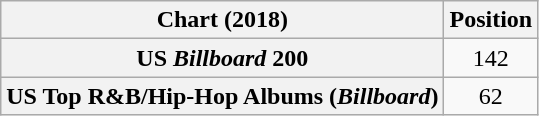<table class="wikitable sortable plainrowheaders" style="text-align:center">
<tr>
<th scope="col">Chart (2018)</th>
<th scope="col">Position</th>
</tr>
<tr>
<th scope="row">US <em>Billboard</em> 200</th>
<td>142</td>
</tr>
<tr>
<th scope="row">US Top R&B/Hip-Hop Albums (<em>Billboard</em>)</th>
<td>62</td>
</tr>
</table>
